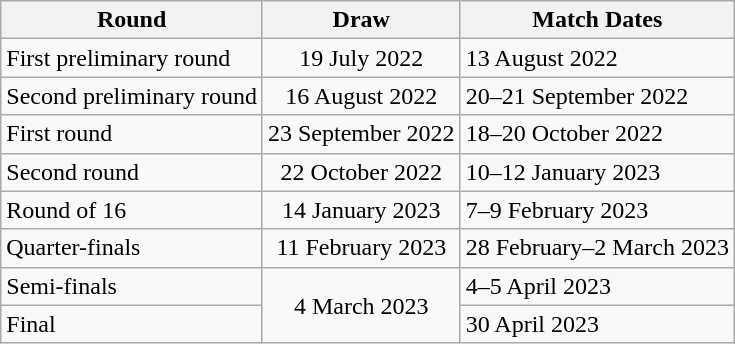<table class="wikitable">
<tr>
<th>Round</th>
<th>Draw</th>
<th>Match Dates</th>
</tr>
<tr>
<td>First preliminary round</td>
<td align=center>19 July 2022</td>
<td>13 August 2022</td>
</tr>
<tr>
<td>Second preliminary round</td>
<td align=center>16 August 2022</td>
<td>20–21 September 2022</td>
</tr>
<tr>
<td>First round</td>
<td align=center>23 September 2022</td>
<td>18–20 October 2022</td>
</tr>
<tr>
<td>Second round</td>
<td align=center>22 October 2022</td>
<td>10–12 January 2023</td>
</tr>
<tr>
<td>Round of 16</td>
<td align=center>14 January 2023</td>
<td>7–9 February 2023</td>
</tr>
<tr>
<td>Quarter-finals</td>
<td align=center>11 February 2023</td>
<td>28 February–2 March 2023</td>
</tr>
<tr>
<td>Semi-finals</td>
<td align=center rowspan="2">4 March 2023</td>
<td>4–5 April 2023</td>
</tr>
<tr>
<td>Final</td>
<td>30 April 2023</td>
</tr>
</table>
